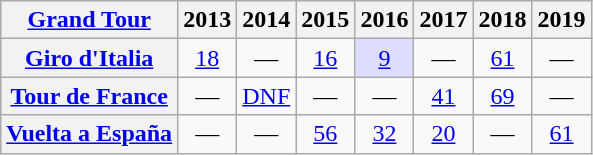<table class="wikitable plainrowheaders">
<tr>
<th scope="col"><a href='#'>Grand Tour</a></th>
<th>2013</th>
<th scope="col">2014</th>
<th scope="col">2015</th>
<th scope="col">2016</th>
<th scope="col">2017</th>
<th scope="col">2018</th>
<th scope="col">2019</th>
</tr>
<tr style="text-align:center;">
<th scope="row"> <a href='#'>Giro d'Italia</a></th>
<td><a href='#'>18</a></td>
<td>—</td>
<td><a href='#'>16</a></td>
<td style="background:#ddddff;"><a href='#'>9</a></td>
<td>—</td>
<td><a href='#'>61</a></td>
<td>—</td>
</tr>
<tr style="text-align:center;">
<th scope="row"> <a href='#'>Tour de France</a></th>
<td>—</td>
<td><a href='#'>DNF</a></td>
<td>—</td>
<td>—</td>
<td><a href='#'>41</a></td>
<td><a href='#'>69</a></td>
<td>—</td>
</tr>
<tr style="text-align:center;">
<th scope="row"> <a href='#'>Vuelta a España</a></th>
<td>—</td>
<td>—</td>
<td><a href='#'>56</a></td>
<td><a href='#'>32</a></td>
<td><a href='#'>20</a></td>
<td>—</td>
<td><a href='#'>61</a></td>
</tr>
</table>
